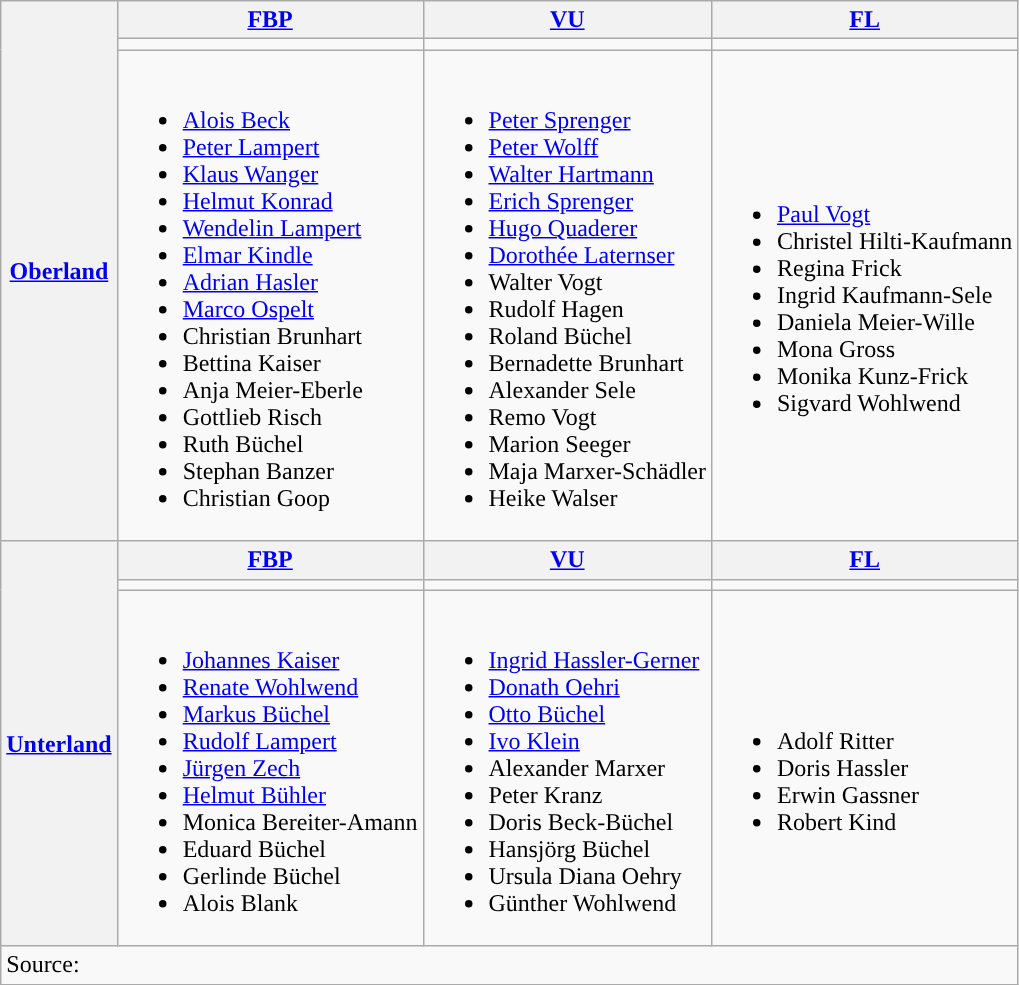<table class="wikitable">
<tr>
<th rowspan="3"><a href='#'>Oberland</a></th>
<th><a href='#'>FBP</a></th>
<th><a href='#'>VU</a></th>
<th><a href='#'>FL</a></th>
</tr>
<tr>
<td></td>
<td></td>
<td></td>
</tr>
<tr>
<td><br><ul><li><a href='#'>Alois Beck</a></li><li><a href='#'>Peter Lampert</a></li><li><a href='#'>Klaus Wanger</a></li><li><a href='#'>Helmut Konrad</a></li><li><a href='#'>Wendelin Lampert</a></li><li><a href='#'>Elmar Kindle</a></li><li><a href='#'>Adrian Hasler</a></li><li><a href='#'>Marco Ospelt</a></li><li>Christian Brunhart</li><li>Bettina Kaiser</li><li>Anja Meier-Eberle</li><li>Gottlieb Risch</li><li>Ruth Büchel</li><li>Stephan Banzer</li><li>Christian Goop</li></ul></td>
<td><br><ul><li><a href='#'>Peter Sprenger</a></li><li><a href='#'>Peter Wolff</a></li><li><a href='#'>Walter Hartmann</a></li><li><a href='#'>Erich Sprenger</a></li><li><a href='#'>Hugo Quaderer</a></li><li><a href='#'>Dorothée Laternser</a></li><li>Walter Vogt</li><li>Rudolf Hagen</li><li>Roland Büchel</li><li>Bernadette Brunhart</li><li>Alexander Sele</li><li>Remo Vogt</li><li>Marion Seeger</li><li>Maja Marxer-Schädler</li><li>Heike Walser</li></ul></td>
<td><br><ul><li><a href='#'>Paul Vogt</a></li><li>Christel Hilti-Kaufmann</li><li>Regina Frick</li><li>Ingrid Kaufmann-Sele</li><li>Daniela Meier-Wille</li><li>Mona Gross</li><li>Monika Kunz-Frick</li><li>Sigvard Wohlwend</li></ul></td>
</tr>
<tr>
<th rowspan="3"><a href='#'>Unterland</a></th>
<th><a href='#'>FBP</a></th>
<th><a href='#'>VU</a></th>
<th><a href='#'>FL</a></th>
</tr>
<tr>
<td></td>
<td></td>
<td></td>
</tr>
<tr>
<td><br><ul><li><a href='#'>Johannes Kaiser</a></li><li><a href='#'>Renate Wohlwend</a></li><li><a href='#'>Markus Büchel</a></li><li><a href='#'>Rudolf Lampert</a></li><li><a href='#'>Jürgen Zech</a></li><li><a href='#'>Helmut Bühler</a></li><li>Monica Bereiter-Amann</li><li>Eduard Büchel</li><li>Gerlinde Büchel</li><li>Alois Blank</li></ul></td>
<td><br><ul><li><a href='#'>Ingrid Hassler-Gerner</a></li><li><a href='#'>Donath Oehri</a></li><li><a href='#'>Otto Büchel</a></li><li><a href='#'>Ivo Klein</a></li><li>Alexander Marxer</li><li>Peter Kranz</li><li>Doris Beck-Büchel</li><li>Hansjörg Büchel</li><li>Ursula Diana Oehry</li><li>Günther Wohlwend</li></ul></td>
<td><br><ul><li>Adolf Ritter</li><li>Doris Hassler</li><li>Erwin Gassner</li><li>Robert Kind</li></ul></td>
</tr>
<tr>
<td colspan="4">Source: </td>
</tr>
</table>
